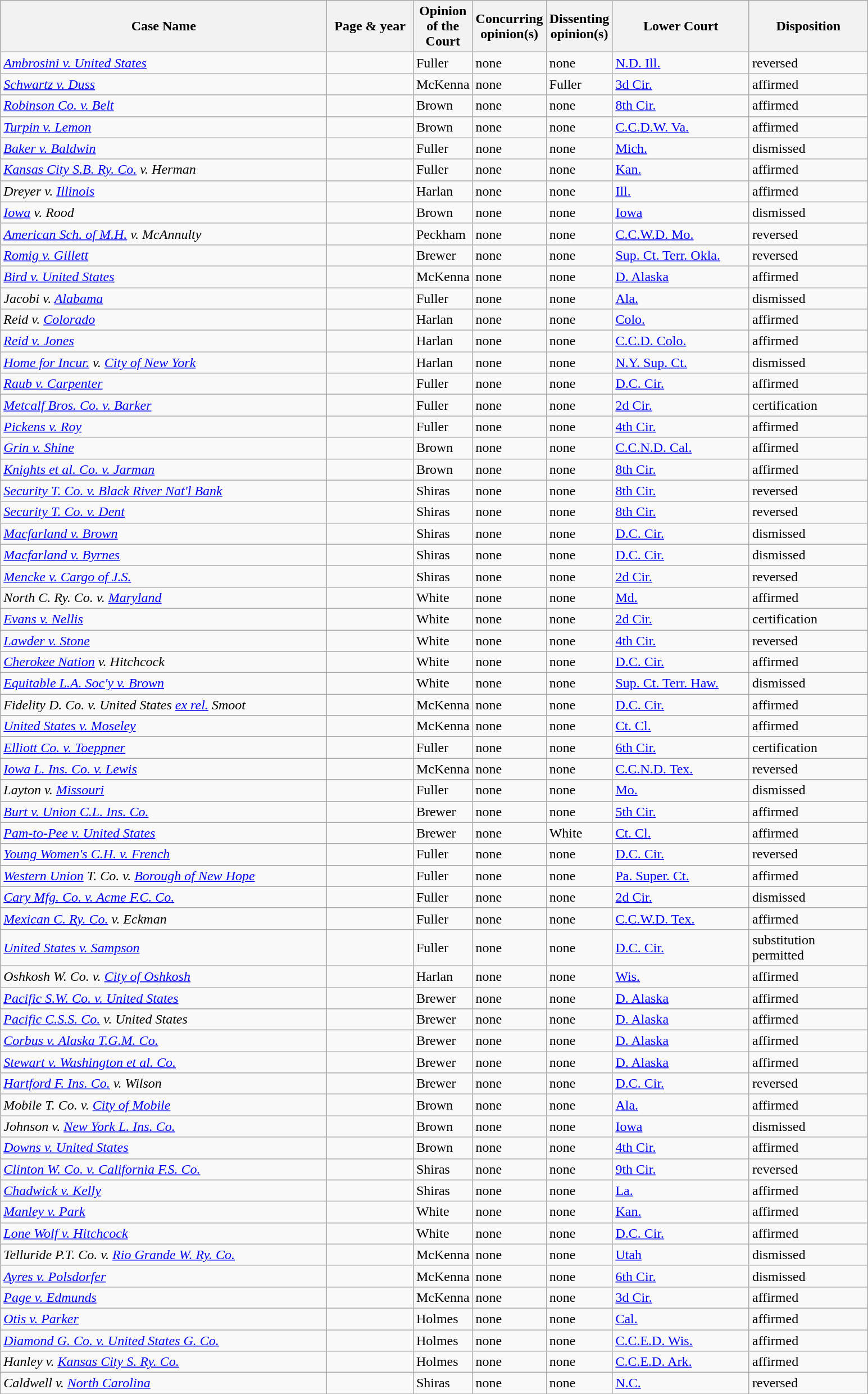<table class="wikitable sortable">
<tr>
<th scope="col" style="width: 380px;">Case Name</th>
<th scope="col" style="width: 95px;">Page & year</th>
<th scope="col" style="width: 10px;">Opinion of the Court</th>
<th scope="col" style="width: 10px;">Concurring opinion(s)</th>
<th scope="col" style="width: 10px;">Dissenting opinion(s)</th>
<th scope="col" style="width: 155px;">Lower Court</th>
<th scope="col" style="width: 133px;">Disposition</th>
</tr>
<tr>
<td><em><a href='#'>Ambrosini v. United States</a></em></td>
<td align="right"></td>
<td>Fuller</td>
<td>none</td>
<td>none</td>
<td><a href='#'>N.D. Ill.</a></td>
<td>reversed</td>
</tr>
<tr>
<td><em><a href='#'>Schwartz v. Duss</a></em></td>
<td align="right"></td>
<td>McKenna</td>
<td>none</td>
<td>Fuller</td>
<td><a href='#'>3d Cir.</a></td>
<td>affirmed</td>
</tr>
<tr>
<td><em><a href='#'>Robinson Co. v. Belt</a></em></td>
<td align="right"></td>
<td>Brown</td>
<td>none</td>
<td>none</td>
<td><a href='#'>8th Cir.</a></td>
<td>affirmed</td>
</tr>
<tr>
<td><em><a href='#'>Turpin v. Lemon</a></em></td>
<td align="right"></td>
<td>Brown</td>
<td>none</td>
<td>none</td>
<td><a href='#'>C.C.D.W. Va.</a></td>
<td>affirmed</td>
</tr>
<tr>
<td><em><a href='#'>Baker v. Baldwin</a></em></td>
<td align="right"></td>
<td>Fuller</td>
<td>none</td>
<td>none</td>
<td><a href='#'>Mich.</a></td>
<td>dismissed</td>
</tr>
<tr>
<td><em><a href='#'>Kansas City S.B. Ry. Co.</a> v. Herman</em></td>
<td align="right"></td>
<td>Fuller</td>
<td>none</td>
<td>none</td>
<td><a href='#'>Kan.</a></td>
<td>affirmed</td>
</tr>
<tr>
<td><em>Dreyer v. <a href='#'>Illinois</a></em></td>
<td align="right"></td>
<td>Harlan</td>
<td>none</td>
<td>none</td>
<td><a href='#'>Ill.</a></td>
<td>affirmed</td>
</tr>
<tr>
<td><em><a href='#'>Iowa</a> v. Rood</em></td>
<td align="right"></td>
<td>Brown</td>
<td>none</td>
<td>none</td>
<td><a href='#'>Iowa</a></td>
<td>dismissed</td>
</tr>
<tr>
<td><em><a href='#'>American Sch. of M.H.</a> v. McAnnulty</em></td>
<td align="right"></td>
<td>Peckham</td>
<td>none</td>
<td>none</td>
<td><a href='#'>C.C.W.D. Mo.</a></td>
<td>reversed</td>
</tr>
<tr>
<td><em><a href='#'>Romig v. Gillett</a></em></td>
<td align="right"></td>
<td>Brewer</td>
<td>none</td>
<td>none</td>
<td><a href='#'>Sup. Ct. Terr. Okla.</a></td>
<td>reversed</td>
</tr>
<tr>
<td><em><a href='#'>Bird v. United States</a></em></td>
<td align="right"></td>
<td>McKenna</td>
<td>none</td>
<td>none</td>
<td><a href='#'>D. Alaska</a></td>
<td>affirmed</td>
</tr>
<tr>
<td><em>Jacobi v. <a href='#'>Alabama</a></em></td>
<td align="right"></td>
<td>Fuller</td>
<td>none</td>
<td>none</td>
<td><a href='#'>Ala.</a></td>
<td>dismissed</td>
</tr>
<tr>
<td><em>Reid v. <a href='#'>Colorado</a></em></td>
<td align="right"></td>
<td>Harlan</td>
<td>none</td>
<td>none</td>
<td><a href='#'>Colo.</a></td>
<td>affirmed</td>
</tr>
<tr>
<td><em><a href='#'>Reid v. Jones</a></em></td>
<td align="right"></td>
<td>Harlan</td>
<td>none</td>
<td>none</td>
<td><a href='#'>C.C.D. Colo.</a></td>
<td>affirmed</td>
</tr>
<tr>
<td><em><a href='#'>Home for Incur.</a> v. <a href='#'>City of New York</a></em></td>
<td align="right"></td>
<td>Harlan</td>
<td>none</td>
<td>none</td>
<td><a href='#'>N.Y. Sup. Ct.</a></td>
<td>dismissed</td>
</tr>
<tr>
<td><em><a href='#'>Raub v. Carpenter</a></em></td>
<td align="right"></td>
<td>Fuller</td>
<td>none</td>
<td>none</td>
<td><a href='#'>D.C. Cir.</a></td>
<td>affirmed</td>
</tr>
<tr>
<td><em><a href='#'>Metcalf Bros. Co. v. Barker</a></em></td>
<td align="right"></td>
<td>Fuller</td>
<td>none</td>
<td>none</td>
<td><a href='#'>2d Cir.</a></td>
<td>certification</td>
</tr>
<tr>
<td><em><a href='#'>Pickens v. Roy</a></em></td>
<td align="right"></td>
<td>Fuller</td>
<td>none</td>
<td>none</td>
<td><a href='#'>4th Cir.</a></td>
<td>affirmed</td>
</tr>
<tr>
<td><em><a href='#'>Grin v. Shine</a></em></td>
<td align="right"></td>
<td>Brown</td>
<td>none</td>
<td>none</td>
<td><a href='#'>C.C.N.D. Cal.</a></td>
<td>affirmed</td>
</tr>
<tr>
<td><em><a href='#'>Knights et al. Co. v. Jarman</a></em></td>
<td align="right"></td>
<td>Brown</td>
<td>none</td>
<td>none</td>
<td><a href='#'>8th Cir.</a></td>
<td>affirmed</td>
</tr>
<tr>
<td><em><a href='#'>Security T. Co. v. Black River Nat'l Bank</a></em></td>
<td align="right"></td>
<td>Shiras</td>
<td>none</td>
<td>none</td>
<td><a href='#'>8th Cir.</a></td>
<td>reversed</td>
</tr>
<tr>
<td><em><a href='#'>Security T. Co. v. Dent</a></em></td>
<td align="right"></td>
<td>Shiras</td>
<td>none</td>
<td>none</td>
<td><a href='#'>8th Cir.</a></td>
<td>reversed</td>
</tr>
<tr>
<td><em><a href='#'>Macfarland v. Brown</a></em></td>
<td align="right"></td>
<td>Shiras</td>
<td>none</td>
<td>none</td>
<td><a href='#'>D.C. Cir.</a></td>
<td>dismissed</td>
</tr>
<tr>
<td><em><a href='#'>Macfarland v. Byrnes</a></em></td>
<td align="right"></td>
<td>Shiras</td>
<td>none</td>
<td>none</td>
<td><a href='#'>D.C. Cir.</a></td>
<td>dismissed</td>
</tr>
<tr>
<td><em><a href='#'>Mencke v. Cargo of J.S.</a></em></td>
<td align="right"></td>
<td>Shiras</td>
<td>none</td>
<td>none</td>
<td><a href='#'>2d Cir.</a></td>
<td>reversed</td>
</tr>
<tr>
<td><em>North C. Ry. Co. v. <a href='#'>Maryland</a></em></td>
<td align="right"></td>
<td>White</td>
<td>none</td>
<td>none</td>
<td><a href='#'>Md.</a></td>
<td>affirmed</td>
</tr>
<tr>
<td><em><a href='#'>Evans v. Nellis</a></em></td>
<td align="right"></td>
<td>White</td>
<td>none</td>
<td>none</td>
<td><a href='#'>2d Cir.</a></td>
<td>certification</td>
</tr>
<tr>
<td><em><a href='#'>Lawder v. Stone</a></em></td>
<td align="right"></td>
<td>White</td>
<td>none</td>
<td>none</td>
<td><a href='#'>4th Cir.</a></td>
<td>reversed</td>
</tr>
<tr>
<td><em><a href='#'>Cherokee Nation</a> v. Hitchcock</em></td>
<td align="right"></td>
<td>White</td>
<td>none</td>
<td>none</td>
<td><a href='#'>D.C. Cir.</a></td>
<td>affirmed</td>
</tr>
<tr>
<td><em><a href='#'>Equitable L.A. Soc'y v. Brown</a></em></td>
<td align="right"></td>
<td>White</td>
<td>none</td>
<td>none</td>
<td><a href='#'>Sup. Ct. Terr. Haw.</a></td>
<td>dismissed</td>
</tr>
<tr>
<td><em>Fidelity D. Co. v. United States <a href='#'>ex rel.</a> Smoot</em></td>
<td align="right"></td>
<td>McKenna</td>
<td>none</td>
<td>none</td>
<td><a href='#'>D.C. Cir.</a></td>
<td>affirmed</td>
</tr>
<tr>
<td><em><a href='#'>United States v. Moseley</a></em></td>
<td align="right"></td>
<td>McKenna</td>
<td>none</td>
<td>none</td>
<td><a href='#'>Ct. Cl.</a></td>
<td>affirmed</td>
</tr>
<tr>
<td><em><a href='#'>Elliott Co. v. Toeppner</a></em></td>
<td align="right"></td>
<td>Fuller</td>
<td>none</td>
<td>none</td>
<td><a href='#'>6th Cir.</a></td>
<td>certification</td>
</tr>
<tr>
<td><em><a href='#'>Iowa L. Ins. Co. v. Lewis</a></em></td>
<td align="right"></td>
<td>McKenna</td>
<td>none</td>
<td>none</td>
<td><a href='#'>C.C.N.D. Tex.</a></td>
<td>reversed</td>
</tr>
<tr>
<td><em>Layton v. <a href='#'>Missouri</a></em></td>
<td align="right"></td>
<td>Fuller</td>
<td>none</td>
<td>none</td>
<td><a href='#'>Mo.</a></td>
<td>dismissed</td>
</tr>
<tr>
<td><em><a href='#'>Burt v. Union C.L. Ins. Co.</a></em></td>
<td align="right"></td>
<td>Brewer</td>
<td>none</td>
<td>none</td>
<td><a href='#'>5th Cir.</a></td>
<td>affirmed</td>
</tr>
<tr>
<td><em><a href='#'>Pam-to-Pee v. United States</a></em></td>
<td align="right"></td>
<td>Brewer</td>
<td>none</td>
<td>White</td>
<td><a href='#'>Ct. Cl.</a></td>
<td>affirmed</td>
</tr>
<tr>
<td><em><a href='#'>Young Women's C.H. v. French</a></em></td>
<td align="right"></td>
<td>Fuller</td>
<td>none</td>
<td>none</td>
<td><a href='#'>D.C. Cir.</a></td>
<td>reversed</td>
</tr>
<tr>
<td><em><a href='#'>Western Union</a> T. Co. v. <a href='#'>Borough of New Hope</a></em></td>
<td align="right"></td>
<td>Fuller</td>
<td>none</td>
<td>none</td>
<td><a href='#'>Pa. Super. Ct.</a></td>
<td>affirmed</td>
</tr>
<tr>
<td><em><a href='#'>Cary Mfg. Co. v. Acme F.C. Co.</a></em></td>
<td align="right"></td>
<td>Fuller</td>
<td>none</td>
<td>none</td>
<td><a href='#'>2d Cir.</a></td>
<td>dismissed</td>
</tr>
<tr>
<td><em><a href='#'>Mexican C. Ry. Co.</a> v. Eckman</em></td>
<td align="right"></td>
<td>Fuller</td>
<td>none</td>
<td>none</td>
<td><a href='#'>C.C.W.D. Tex.</a></td>
<td>affirmed</td>
</tr>
<tr>
<td><em><a href='#'>United States v. Sampson</a></em></td>
<td align="right"></td>
<td>Fuller</td>
<td>none</td>
<td>none</td>
<td><a href='#'>D.C. Cir.</a></td>
<td>substitution permitted</td>
</tr>
<tr>
<td><em>Oshkosh W. Co. v. <a href='#'>City of Oshkosh</a></em></td>
<td align="right"></td>
<td>Harlan</td>
<td>none</td>
<td>none</td>
<td><a href='#'>Wis.</a></td>
<td>affirmed</td>
</tr>
<tr>
<td><em><a href='#'>Pacific S.W. Co. v. United States</a></em></td>
<td align="right"></td>
<td>Brewer</td>
<td>none</td>
<td>none</td>
<td><a href='#'>D. Alaska</a></td>
<td>affirmed</td>
</tr>
<tr>
<td><em><a href='#'>Pacific C.S.S. Co.</a> v. United States</em></td>
<td align="right"></td>
<td>Brewer</td>
<td>none</td>
<td>none</td>
<td><a href='#'>D. Alaska</a></td>
<td>affirmed</td>
</tr>
<tr>
<td><em><a href='#'>Corbus v. Alaska T.G.M. Co.</a></em></td>
<td align="right"></td>
<td>Brewer</td>
<td>none</td>
<td>none</td>
<td><a href='#'>D. Alaska</a></td>
<td>affirmed</td>
</tr>
<tr>
<td><em><a href='#'>Stewart v. Washington et al. Co.</a></em></td>
<td align="right"></td>
<td>Brewer</td>
<td>none</td>
<td>none</td>
<td><a href='#'>D. Alaska</a></td>
<td>affirmed</td>
</tr>
<tr>
<td><em><a href='#'>Hartford F. Ins. Co.</a> v. Wilson</em></td>
<td align="right"></td>
<td>Brewer</td>
<td>none</td>
<td>none</td>
<td><a href='#'>D.C. Cir.</a></td>
<td>reversed</td>
</tr>
<tr>
<td><em>Mobile T. Co. v. <a href='#'>City of Mobile</a></em></td>
<td align="right"></td>
<td>Brown</td>
<td>none</td>
<td>none</td>
<td><a href='#'>Ala.</a></td>
<td>affirmed</td>
</tr>
<tr>
<td><em>Johnson v. <a href='#'>New York L. Ins. Co.</a></em></td>
<td align="right"></td>
<td>Brown</td>
<td>none</td>
<td>none</td>
<td><a href='#'>Iowa</a></td>
<td>dismissed</td>
</tr>
<tr>
<td><em><a href='#'>Downs v. United States</a></em></td>
<td align="right"></td>
<td>Brown</td>
<td>none</td>
<td>none</td>
<td><a href='#'>4th Cir.</a></td>
<td>affirmed</td>
</tr>
<tr>
<td><em><a href='#'>Clinton W. Co. v. California F.S. Co.</a></em></td>
<td align="right"></td>
<td>Shiras</td>
<td>none</td>
<td>none</td>
<td><a href='#'>9th Cir.</a></td>
<td>reversed</td>
</tr>
<tr>
<td><em><a href='#'>Chadwick v. Kelly</a></em></td>
<td align="right"></td>
<td>Shiras</td>
<td>none</td>
<td>none</td>
<td><a href='#'>La.</a></td>
<td>affirmed</td>
</tr>
<tr>
<td><em><a href='#'>Manley v. Park</a></em></td>
<td align="right"></td>
<td>White</td>
<td>none</td>
<td>none</td>
<td><a href='#'>Kan.</a></td>
<td>affirmed</td>
</tr>
<tr>
<td><em><a href='#'>Lone Wolf v. Hitchcock</a></em></td>
<td align="right"></td>
<td>White</td>
<td>none</td>
<td>none</td>
<td><a href='#'>D.C. Cir.</a></td>
<td>affirmed</td>
</tr>
<tr>
<td><em>Telluride P.T. Co. v. <a href='#'>Rio Grande W. Ry. Co.</a></em></td>
<td align="right"></td>
<td>McKenna</td>
<td>none</td>
<td>none</td>
<td><a href='#'>Utah</a></td>
<td>dismissed</td>
</tr>
<tr>
<td><em><a href='#'>Ayres v. Polsdorfer</a></em></td>
<td align="right"></td>
<td>McKenna</td>
<td>none</td>
<td>none</td>
<td><a href='#'>6th Cir.</a></td>
<td>dismissed</td>
</tr>
<tr>
<td><em><a href='#'>Page v. Edmunds</a></em></td>
<td align="right"></td>
<td>McKenna</td>
<td>none</td>
<td>none</td>
<td><a href='#'>3d Cir.</a></td>
<td>affirmed</td>
</tr>
<tr>
<td><em><a href='#'>Otis v. Parker</a></em></td>
<td align="right"></td>
<td>Holmes</td>
<td>none</td>
<td>none</td>
<td><a href='#'>Cal.</a></td>
<td>affirmed</td>
</tr>
<tr>
<td><em><a href='#'>Diamond G. Co. v. United States G. Co.</a></em></td>
<td align="right"></td>
<td>Holmes</td>
<td>none</td>
<td>none</td>
<td><a href='#'>C.C.E.D. Wis.</a></td>
<td>affirmed</td>
</tr>
<tr>
<td><em>Hanley v. <a href='#'>Kansas City S. Ry. Co.</a></em></td>
<td align="right"></td>
<td>Holmes</td>
<td>none</td>
<td>none</td>
<td><a href='#'>C.C.E.D. Ark.</a></td>
<td>affirmed</td>
</tr>
<tr>
<td><em>Caldwell v. <a href='#'>North Carolina</a></em></td>
<td align="right"></td>
<td>Shiras</td>
<td>none</td>
<td>none</td>
<td><a href='#'>N.C.</a></td>
<td>reversed</td>
</tr>
<tr>
</tr>
</table>
